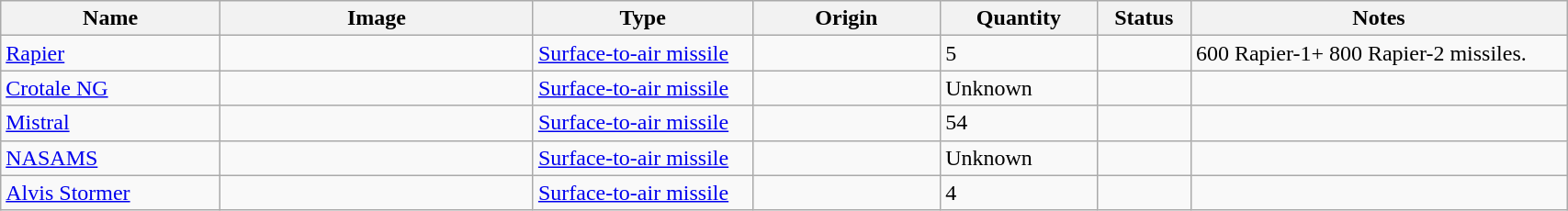<table class="wikitable" style="width:90%;">
<tr>
<th width=14%>Name</th>
<th width=20%>Image</th>
<th width=14%>Type</th>
<th width=12%>Origin</th>
<th width=10%>Quantity</th>
<th width=06%>Status</th>
<th width=24%>Notes</th>
</tr>
<tr>
<td><a href='#'>Rapier</a></td>
<td></td>
<td><a href='#'>Surface-to-air missile</a></td>
<td></td>
<td>5</td>
<td></td>
<td>600 Rapier-1+ 800 Rapier-2 missiles.</td>
</tr>
<tr>
<td><a href='#'>Crotale NG</a></td>
<td></td>
<td><a href='#'>Surface-to-air missile</a></td>
<td></td>
<td>Unknown</td>
<td></td>
<td></td>
</tr>
<tr>
<td><a href='#'>Mistral</a></td>
<td></td>
<td><a href='#'>Surface-to-air missile</a></td>
<td></td>
<td>54</td>
<td></td>
<td></td>
</tr>
<tr>
<td><a href='#'>NASAMS</a></td>
<td></td>
<td><a href='#'>Surface-to-air missile</a></td>
<td><br></td>
<td>Unknown</td>
<td></td>
<td></td>
</tr>
<tr>
<td><a href='#'>Alvis Stormer</a></td>
<td></td>
<td><a href='#'>Surface-to-air missile</a></td>
<td></td>
<td>4</td>
<td></td>
<td></td>
</tr>
</table>
